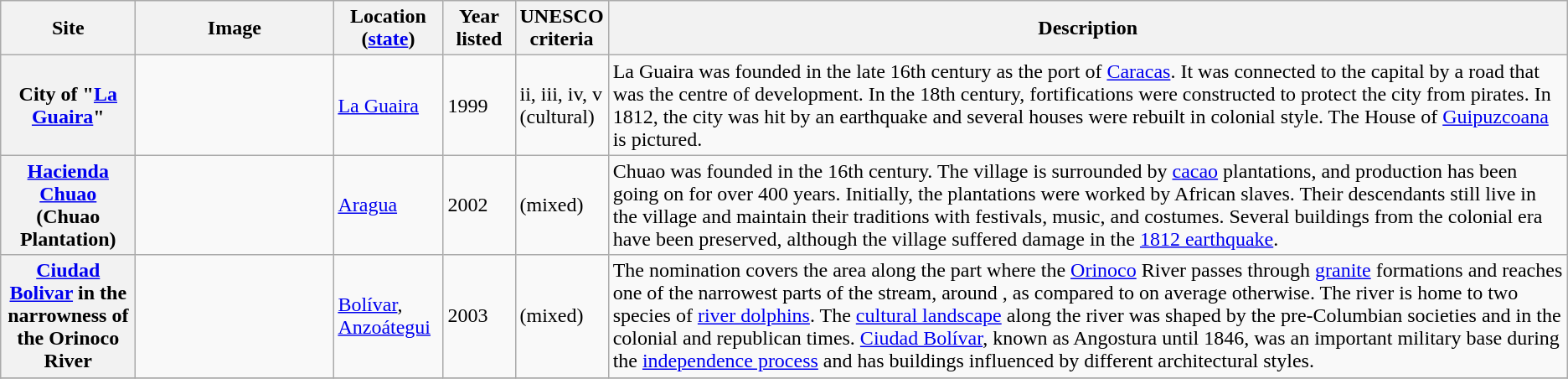<table class="wikitable sortable plainrowheaders">
<tr>
<th style="width:100px;" scope="col">Site</th>
<th class="unsortable" style="width:150px;" scope="col">Image</th>
<th style="width:80px;" scope="col">Location (<a href='#'>state</a>)</th>
<th style="width:50px;" scope="col">Year listed</th>
<th style="width:60px;" scope="col">UNESCO criteria</th>
<th scope="col" class="unsortable">Description</th>
</tr>
<tr>
<th scope="row">City of "<a href='#'>La Guaira</a>"</th>
<td></td>
<td><a href='#'>La Guaira</a></td>
<td>1999</td>
<td>ii, iii, iv, v (cultural)</td>
<td>La Guaira was founded in the late 16th century as the port of <a href='#'>Caracas</a>. It was connected to the capital by a road that was the centre of development. In the 18th century, fortifications were constructed to protect the city from pirates. In 1812, the city was hit by an earthquake and several houses were rebuilt in colonial style. The House of <a href='#'>Guipuzcoana</a> is pictured.</td>
</tr>
<tr>
<th scope="row"><a href='#'>Hacienda Chuao</a> (Chuao Plantation)</th>
<td></td>
<td><a href='#'>Aragua</a></td>
<td>2002</td>
<td>(mixed)</td>
<td>Chuao was founded in the 16th century. The village is surrounded by <a href='#'>cacao</a> plantations, and production has been going on for over 400 years. Initially, the plantations were worked by African slaves. Their descendants still live in the village and maintain their traditions with festivals, music, and costumes. Several buildings from the colonial era have been preserved, although the village suffered damage in the <a href='#'>1812 earthquake</a>.</td>
</tr>
<tr>
<th scope="row"><a href='#'>Ciudad Bolivar</a> in the narrowness of the Orinoco River</th>
<td></td>
<td><a href='#'>Bolívar</a>, <a href='#'>Anzoátegui</a></td>
<td>2003</td>
<td>(mixed)</td>
<td>The nomination covers the area along the part where the <a href='#'>Orinoco</a> River passes through <a href='#'>granite</a> formations and reaches one of the narrowest parts of the stream, around , as compared to  on average otherwise. The river is home to two species of <a href='#'>river dolphins</a>. The <a href='#'>cultural landscape</a> along the river was shaped by the pre-Columbian societies and in the colonial and republican times. <a href='#'>Ciudad Bolívar</a>, known as Angostura until 1846, was an important military base during the <a href='#'>independence process</a> and has buildings influenced by different architectural styles. </td>
</tr>
<tr>
</tr>
</table>
